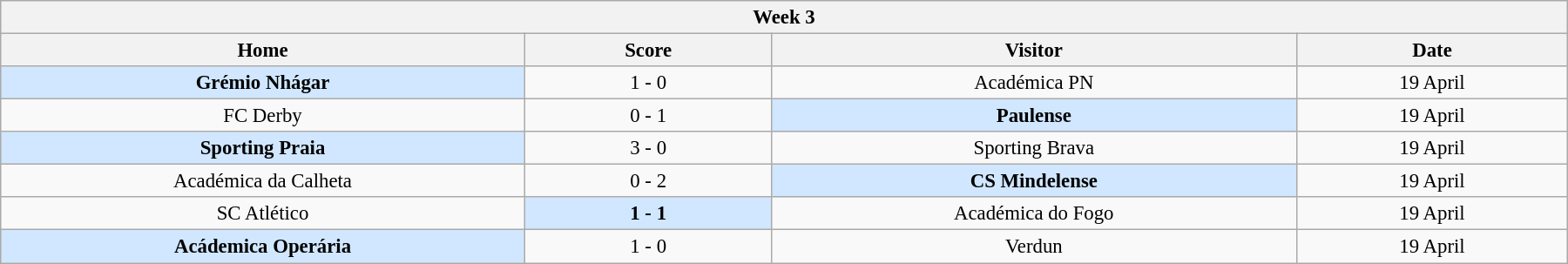<table class="wikitable" style="margin:1em auto; font-size:95%; text-align: center; width: 95%;">
<tr>
<th colspan="12" style="with: 100%;">Week 3</th>
</tr>
<tr>
<th width="200">Home</th>
<th width="90">Score</th>
<th width="200">Visitor</th>
<th width="100">Date</th>
</tr>
<tr>
<td bgcolor=#D0E7FF><strong>Grémio Nhágar</strong></td>
<td>1 - 0</td>
<td>Académica PN</td>
<td>19 April</td>
</tr>
<tr>
<td>FC Derby</td>
<td>0 - 1</td>
<td bgcolor=#D0E7FF><strong>Paulense</strong></td>
<td>19 April</td>
</tr>
<tr>
<td bgcolor=#D0E7FF><strong>Sporting Praia</strong></td>
<td>3 - 0</td>
<td>Sporting Brava</td>
<td>19 April</td>
</tr>
<tr>
<td>Académica da Calheta</td>
<td>0 - 2</td>
<td bgcolor=#D0E7FF><strong>CS Mindelense</strong></td>
<td>19 April</td>
</tr>
<tr>
<td>SC Atlético</td>
<td bgcolor=#D0E7FF><strong>1 - 1</strong></td>
<td>Académica do Fogo</td>
<td>19 April</td>
</tr>
<tr>
<td bgcolor=#D0E7FF><strong>Acádemica Operária</strong></td>
<td>1 - 0</td>
<td>Verdun</td>
<td>19 April</td>
</tr>
</table>
